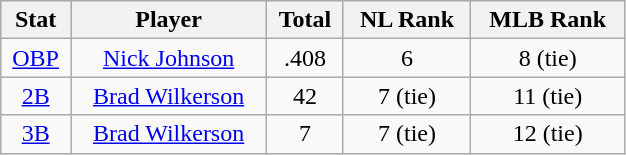<table class="wikitable" style="width:33%;">
<tr style="text-align:center; background:#ddd;">
<th>Stat</th>
<th>Player</th>
<th>Total</th>
<th>NL Rank</th>
<th>MLB Rank</th>
</tr>
<tr align=center>
<td><a href='#'>OBP</a></td>
<td><a href='#'>Nick Johnson</a></td>
<td>.408</td>
<td>6</td>
<td>8 (tie)</td>
</tr>
<tr align=center>
<td><a href='#'>2B</a></td>
<td><a href='#'>Brad Wilkerson</a></td>
<td>42</td>
<td>7 (tie)</td>
<td>11 (tie)</td>
</tr>
<tr align=center>
<td><a href='#'>3B</a></td>
<td><a href='#'>Brad Wilkerson</a></td>
<td>7</td>
<td>7 (tie)</td>
<td>12 (tie)</td>
</tr>
</table>
